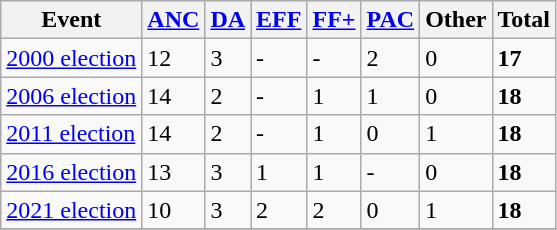<table class="wikitable">
<tr>
<th>Event</th>
<th><a href='#'>ANC</a></th>
<th><a href='#'>DA</a></th>
<th><a href='#'>EFF</a></th>
<th><a href='#'>FF+</a></th>
<th><a href='#'>PAC</a></th>
<th>Other</th>
<th>Total</th>
</tr>
<tr>
<td><a href='#'>2000 election</a></td>
<td>12</td>
<td>3</td>
<td>-</td>
<td>-</td>
<td>2</td>
<td>0</td>
<td><strong>17</strong></td>
</tr>
<tr>
<td><a href='#'>2006 election</a></td>
<td>14</td>
<td>2</td>
<td>-</td>
<td>1</td>
<td>1</td>
<td>0</td>
<td><strong>18</strong></td>
</tr>
<tr>
<td><a href='#'>2011 election</a></td>
<td>14</td>
<td>2</td>
<td>-</td>
<td>1</td>
<td>0</td>
<td>1</td>
<td><strong>18</strong></td>
</tr>
<tr>
<td><a href='#'>2016 election</a></td>
<td>13</td>
<td>3</td>
<td>1</td>
<td>1</td>
<td>-</td>
<td>0</td>
<td><strong>18</strong></td>
</tr>
<tr>
<td><a href='#'>2021 election</a></td>
<td>10</td>
<td>3</td>
<td>2</td>
<td>2</td>
<td>0</td>
<td>1</td>
<td><strong>18</strong></td>
</tr>
<tr>
</tr>
</table>
